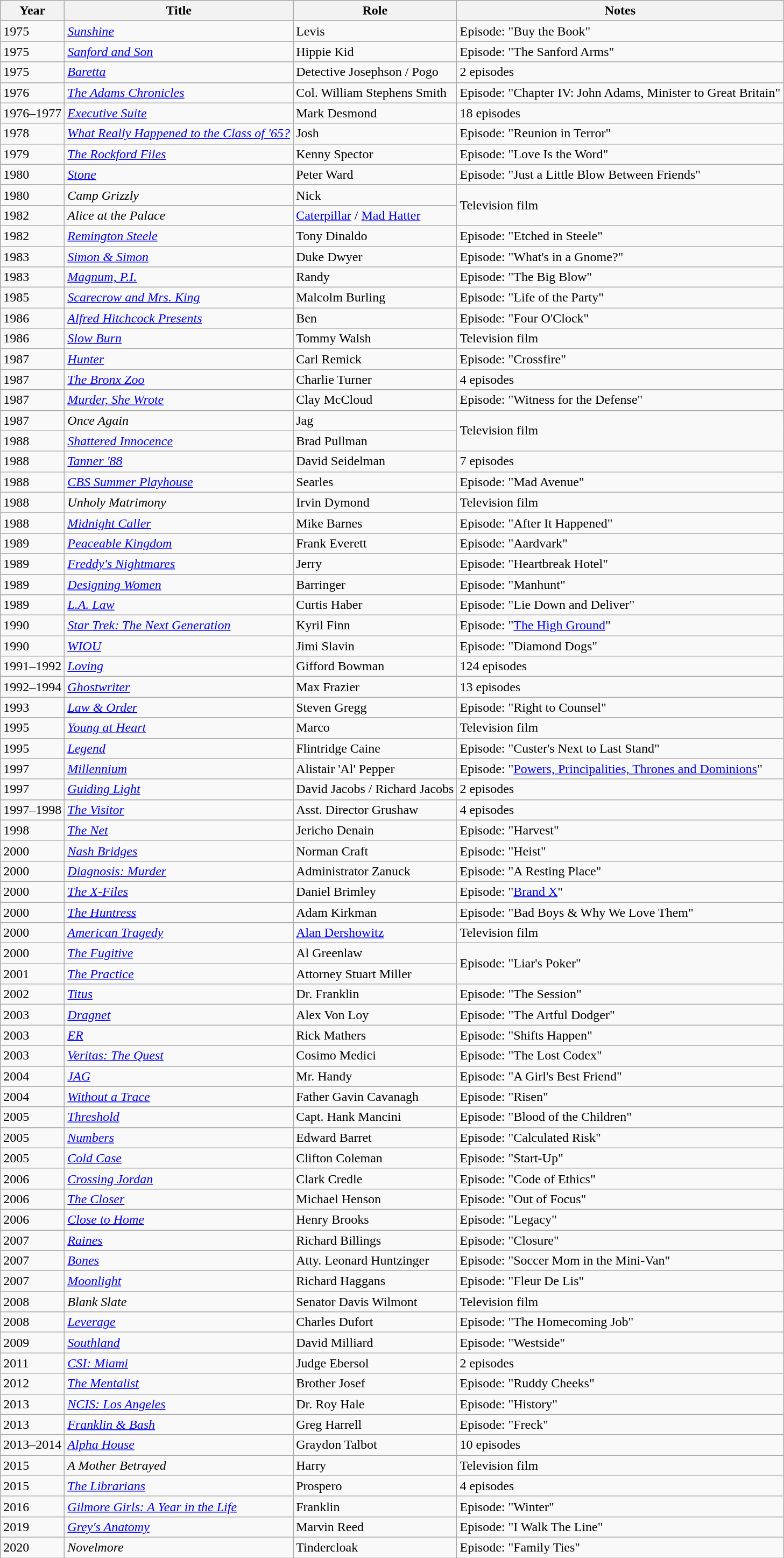<table class="wikitable sortable">
<tr>
<th>Year</th>
<th>Title</th>
<th>Role</th>
<th>Notes</th>
</tr>
<tr>
<td>1975</td>
<td><a href='#'><em>Sunshine</em></a></td>
<td>Levis</td>
<td>Episode: "Buy the Book"</td>
</tr>
<tr>
<td>1975</td>
<td><em><a href='#'>Sanford and Son</a></em></td>
<td>Hippie Kid</td>
<td>Episode: "The Sanford Arms"</td>
</tr>
<tr>
<td>1975</td>
<td><em><a href='#'>Baretta</a></em></td>
<td>Detective Josephson / Pogo</td>
<td>2 episodes</td>
</tr>
<tr>
<td>1976</td>
<td><em><a href='#'>The Adams Chronicles</a></em></td>
<td>Col. William Stephens Smith</td>
<td>Episode: "Chapter IV: John Adams, Minister to Great Britain"</td>
</tr>
<tr>
<td>1976–1977</td>
<td><a href='#'><em>Executive Suite</em></a></td>
<td>Mark Desmond</td>
<td>18 episodes</td>
</tr>
<tr>
<td>1978</td>
<td><em><a href='#'>What Really Happened to the Class of '65?</a></em></td>
<td>Josh</td>
<td>Episode: "Reunion in Terror"</td>
</tr>
<tr>
<td>1979</td>
<td><em><a href='#'>The Rockford Files</a></em></td>
<td>Kenny Spector</td>
<td>Episode: "Love Is the Word"</td>
</tr>
<tr>
<td>1980</td>
<td><a href='#'><em>Stone</em></a></td>
<td>Peter Ward</td>
<td>Episode: "Just a Little Blow Between Friends"</td>
</tr>
<tr>
<td>1980</td>
<td><em>Camp Grizzly</em></td>
<td>Nick</td>
<td rowspan="2">Television film</td>
</tr>
<tr>
<td>1982</td>
<td><em>Alice at the Palace</em></td>
<td><a href='#'>Caterpillar</a> / <a href='#'>Mad Hatter</a></td>
</tr>
<tr>
<td>1982</td>
<td><em><a href='#'>Remington Steele</a></em></td>
<td>Tony Dinaldo</td>
<td>Episode: "Etched in Steele"</td>
</tr>
<tr>
<td>1983</td>
<td><em><a href='#'>Simon & Simon</a></em></td>
<td>Duke Dwyer</td>
<td>Episode: "What's in a Gnome?"</td>
</tr>
<tr>
<td>1983</td>
<td><em><a href='#'>Magnum, P.I.</a></em></td>
<td>Randy</td>
<td>Episode: "The Big Blow"</td>
</tr>
<tr>
<td>1985</td>
<td><em><a href='#'>Scarecrow and Mrs. King</a></em></td>
<td>Malcolm Burling</td>
<td>Episode: "Life of the Party"</td>
</tr>
<tr>
<td>1986</td>
<td><a href='#'><em>Alfred Hitchcock Presents</em></a></td>
<td>Ben</td>
<td>Episode: "Four O'Clock"</td>
</tr>
<tr>
<td>1986</td>
<td><a href='#'><em>Slow Burn</em></a></td>
<td>Tommy Walsh</td>
<td>Television film</td>
</tr>
<tr>
<td>1987</td>
<td><a href='#'><em>Hunter</em></a></td>
<td>Carl Remick</td>
<td>Episode: "Crossfire"</td>
</tr>
<tr>
<td>1987</td>
<td><a href='#'><em>The Bronx Zoo</em></a></td>
<td>Charlie Turner</td>
<td>4 episodes</td>
</tr>
<tr>
<td>1987</td>
<td><em><a href='#'>Murder, She Wrote</a></em></td>
<td>Clay McCloud</td>
<td>Episode: "Witness for the Defense"</td>
</tr>
<tr>
<td>1987</td>
<td><em>Once Again</em></td>
<td>Jag</td>
<td rowspan="2">Television film</td>
</tr>
<tr>
<td>1988</td>
<td><em><a href='#'>Shattered Innocence</a></em></td>
<td>Brad Pullman</td>
</tr>
<tr>
<td>1988</td>
<td><em><a href='#'>Tanner '88</a></em></td>
<td>David Seidelman</td>
<td>7 episodes</td>
</tr>
<tr>
<td>1988</td>
<td><em><a href='#'>CBS Summer Playhouse</a></em></td>
<td>Searles</td>
<td>Episode: "Mad Avenue"</td>
</tr>
<tr>
<td>1988</td>
<td><em>Unholy Matrimony</em></td>
<td>Irvin Dymond</td>
<td>Television film</td>
</tr>
<tr>
<td>1988</td>
<td><em><a href='#'>Midnight Caller</a></em></td>
<td>Mike Barnes</td>
<td>Episode: "After It Happened"</td>
</tr>
<tr>
<td>1989</td>
<td><a href='#'><em>Peaceable Kingdom</em></a></td>
<td>Frank Everett</td>
<td>Episode: "Aardvark"</td>
</tr>
<tr>
<td>1989</td>
<td><em><a href='#'>Freddy's Nightmares</a></em></td>
<td>Jerry</td>
<td>Episode: "Heartbreak Hotel"</td>
</tr>
<tr>
<td>1989</td>
<td><em><a href='#'>Designing Women</a></em></td>
<td>Barringer</td>
<td>Episode: "Manhunt"</td>
</tr>
<tr>
<td>1989</td>
<td><em><a href='#'>L.A. Law</a></em></td>
<td>Curtis Haber</td>
<td>Episode: "Lie Down and Deliver"</td>
</tr>
<tr>
<td>1990</td>
<td><em><a href='#'>Star Trek: The Next Generation</a></em></td>
<td>Kyril Finn</td>
<td>Episode: "<a href='#'>The High Ground</a>"</td>
</tr>
<tr>
<td>1990</td>
<td><a href='#'><em>WIOU</em></a></td>
<td>Jimi Slavin</td>
<td>Episode: "Diamond Dogs"</td>
</tr>
<tr>
<td>1991–1992</td>
<td><a href='#'><em>Loving</em></a></td>
<td>Gifford Bowman</td>
<td>124 episodes</td>
</tr>
<tr>
<td>1992–1994</td>
<td><a href='#'><em>Ghostwriter</em></a></td>
<td>Max Frazier</td>
<td>13 episodes</td>
</tr>
<tr>
<td>1993</td>
<td><em><a href='#'>Law & Order</a></em></td>
<td>Steven Gregg</td>
<td>Episode: "Right to Counsel"</td>
</tr>
<tr>
<td>1995</td>
<td><a href='#'><em>Young at Heart</em></a></td>
<td>Marco</td>
<td>Television film</td>
</tr>
<tr>
<td>1995</td>
<td><a href='#'><em>Legend</em></a></td>
<td>Flintridge Caine</td>
<td>Episode: "Custer's Next to Last Stand"</td>
</tr>
<tr>
<td>1997</td>
<td><a href='#'><em>Millennium</em></a></td>
<td>Alistair 'Al' Pepper</td>
<td>Episode: "<a href='#'>Powers, Principalities, Thrones and Dominions</a>"</td>
</tr>
<tr>
<td>1997</td>
<td><em><a href='#'>Guiding Light</a></em></td>
<td>David Jacobs / Richard Jacobs</td>
<td>2 episodes</td>
</tr>
<tr>
<td>1997–1998</td>
<td><a href='#'><em>The Visitor</em></a></td>
<td>Asst. Director Grushaw</td>
<td>4 episodes</td>
</tr>
<tr>
<td>1998</td>
<td><a href='#'><em>The Net</em></a></td>
<td>Jericho Denain</td>
<td>Episode: "Harvest"</td>
</tr>
<tr>
<td>2000</td>
<td><em><a href='#'>Nash Bridges</a></em></td>
<td>Norman Craft</td>
<td>Episode: "Heist"</td>
</tr>
<tr>
<td>2000</td>
<td><em><a href='#'>Diagnosis: Murder</a></em></td>
<td>Administrator Zanuck</td>
<td>Episode: "A Resting Place"</td>
</tr>
<tr>
<td>2000</td>
<td><em><a href='#'>The X-Files</a></em></td>
<td>Daniel Brimley</td>
<td>Episode: "<a href='#'>Brand X</a>"</td>
</tr>
<tr>
<td>2000</td>
<td><a href='#'><em>The Huntress</em></a></td>
<td>Adam Kirkman</td>
<td>Episode: "Bad Boys & Why We Love Them"</td>
</tr>
<tr>
<td>2000</td>
<td><a href='#'><em>American Tragedy</em></a></td>
<td><a href='#'>Alan Dershowitz</a></td>
<td>Television film</td>
</tr>
<tr>
<td>2000</td>
<td><a href='#'><em>The Fugitive</em></a></td>
<td>Al Greenlaw</td>
<td rowspan="2">Episode: "Liar's Poker"</td>
</tr>
<tr>
<td>2001</td>
<td><em><a href='#'>The Practice</a></em></td>
<td>Attorney Stuart Miller</td>
</tr>
<tr>
<td>2002</td>
<td><a href='#'><em>Titus</em></a></td>
<td>Dr. Franklin</td>
<td>Episode: "The Session"</td>
</tr>
<tr>
<td>2003</td>
<td><a href='#'><em>Dragnet</em></a></td>
<td>Alex Von Loy</td>
<td>Episode: "The Artful Dodger"</td>
</tr>
<tr>
<td>2003</td>
<td><a href='#'><em>ER</em></a></td>
<td>Rick Mathers</td>
<td>Episode: "Shifts Happen"</td>
</tr>
<tr>
<td>2003</td>
<td><em><a href='#'>Veritas: The Quest</a></em></td>
<td>Cosimo Medici</td>
<td>Episode: "The Lost Codex"</td>
</tr>
<tr>
<td>2004</td>
<td><a href='#'><em>JAG</em></a></td>
<td>Mr. Handy</td>
<td>Episode: "A Girl's Best Friend"</td>
</tr>
<tr>
<td>2004</td>
<td><em><a href='#'>Without a Trace</a></em></td>
<td>Father Gavin Cavanagh</td>
<td>Episode: "Risen"</td>
</tr>
<tr>
<td>2005</td>
<td><a href='#'><em>Threshold</em></a></td>
<td>Capt. Hank Mancini</td>
<td>Episode: "Blood of the Children"</td>
</tr>
<tr>
<td>2005</td>
<td><a href='#'><em>Numbers</em></a></td>
<td>Edward Barret</td>
<td>Episode: "Calculated Risk"</td>
</tr>
<tr>
<td>2005</td>
<td><em><a href='#'>Cold Case</a></em></td>
<td>Clifton Coleman</td>
<td>Episode: "Start-Up"</td>
</tr>
<tr>
<td>2006</td>
<td><em><a href='#'>Crossing Jordan</a></em></td>
<td>Clark Credle</td>
<td>Episode: "Code of Ethics"</td>
</tr>
<tr>
<td>2006</td>
<td><em><a href='#'>The Closer</a></em></td>
<td>Michael Henson</td>
<td>Episode: "Out of Focus"</td>
</tr>
<tr>
<td>2006</td>
<td><a href='#'><em>Close to Home</em></a></td>
<td>Henry Brooks</td>
<td>Episode: "Legacy"</td>
</tr>
<tr>
<td>2007</td>
<td><em><a href='#'>Raines</a></em></td>
<td>Richard Billings</td>
<td>Episode: "Closure"</td>
</tr>
<tr>
<td>2007</td>
<td><a href='#'><em>Bones</em></a></td>
<td>Atty. Leonard Huntzinger</td>
<td>Episode: "Soccer Mom in the Mini-Van"</td>
</tr>
<tr>
<td>2007</td>
<td><a href='#'><em>Moonlight</em></a></td>
<td>Richard Haggans</td>
<td>Episode: "Fleur De Lis"</td>
</tr>
<tr>
<td>2008</td>
<td><em>Blank Slate</em></td>
<td>Senator Davis Wilmont</td>
<td>Television film</td>
</tr>
<tr>
<td>2008</td>
<td><a href='#'><em>Leverage</em></a></td>
<td>Charles Dufort</td>
<td>Episode: "The Homecoming Job"</td>
</tr>
<tr>
<td>2009</td>
<td><a href='#'><em>Southland</em></a></td>
<td>David Milliard</td>
<td>Episode: "Westside"</td>
</tr>
<tr>
<td>2011</td>
<td><em><a href='#'>CSI: Miami</a></em></td>
<td>Judge Ebersol</td>
<td>2 episodes</td>
</tr>
<tr>
<td>2012</td>
<td><em><a href='#'>The Mentalist</a></em></td>
<td>Brother Josef</td>
<td>Episode: "Ruddy Cheeks"</td>
</tr>
<tr>
<td>2013</td>
<td><em><a href='#'>NCIS: Los Angeles</a></em></td>
<td>Dr. Roy Hale</td>
<td>Episode: "History"</td>
</tr>
<tr>
<td>2013</td>
<td><em><a href='#'>Franklin & Bash</a></em></td>
<td>Greg Harrell</td>
<td>Episode: "Freck"</td>
</tr>
<tr>
<td>2013–2014</td>
<td><em><a href='#'>Alpha House</a></em></td>
<td>Graydon Talbot</td>
<td>10 episodes</td>
</tr>
<tr>
<td>2015</td>
<td><em>A Mother Betrayed</em></td>
<td>Harry</td>
<td>Television film</td>
</tr>
<tr>
<td>2015</td>
<td><a href='#'><em>The Librarians</em></a></td>
<td>Prospero</td>
<td>4 episodes</td>
</tr>
<tr>
<td>2016</td>
<td><em><a href='#'>Gilmore Girls: A Year in the Life</a></em></td>
<td>Franklin</td>
<td>Episode: "Winter"</td>
</tr>
<tr>
<td>2019</td>
<td><em><a href='#'>Grey's Anatomy</a></em></td>
<td>Marvin Reed</td>
<td>Episode: "I Walk The Line"</td>
</tr>
<tr>
<td>2020</td>
<td><em>Novelmore</em></td>
<td>Tindercloak</td>
<td>Episode: "Family Ties"</td>
</tr>
</table>
